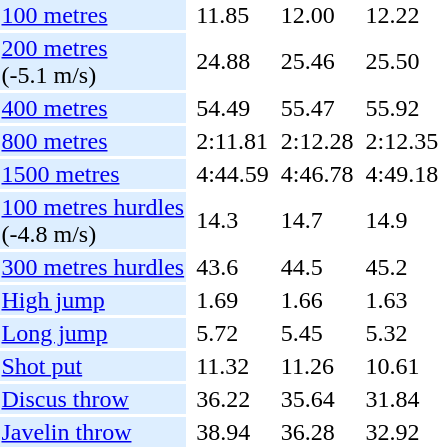<table>
<tr>
<td bgcolor = DDEEFF><a href='#'>100 metres</a></td>
<td></td>
<td>11.85</td>
<td></td>
<td>12.00</td>
<td></td>
<td>12.22</td>
</tr>
<tr>
<td bgcolor = DDEEFF><a href='#'>200 metres</a> <br> (-5.1 m/s)</td>
<td></td>
<td>24.88</td>
<td></td>
<td>25.46</td>
<td></td>
<td>25.50</td>
</tr>
<tr>
<td bgcolor = DDEEFF><a href='#'>400 metres</a></td>
<td></td>
<td>54.49</td>
<td></td>
<td>55.47</td>
<td></td>
<td>55.92</td>
</tr>
<tr>
<td bgcolor = DDEEFF><a href='#'>800 metres</a></td>
<td></td>
<td>2:11.81</td>
<td></td>
<td>2:12.28</td>
<td></td>
<td>2:12.35</td>
</tr>
<tr>
<td bgcolor = DDEEFF><a href='#'>1500 metres</a></td>
<td></td>
<td>4:44.59</td>
<td></td>
<td>4:46.78</td>
<td></td>
<td>4:49.18</td>
</tr>
<tr>
<td bgcolor = DDEEFF><a href='#'>100 metres hurdles</a> <br> (-4.8 m/s)</td>
<td></td>
<td>14.3</td>
<td></td>
<td>14.7</td>
<td></td>
<td>14.9</td>
</tr>
<tr>
<td bgcolor = DDEEFF><a href='#'>300 metres hurdles</a></td>
<td></td>
<td>43.6</td>
<td></td>
<td>44.5</td>
<td></td>
<td>45.2</td>
</tr>
<tr>
<td bgcolor = DDEEFF><a href='#'>High jump</a></td>
<td></td>
<td>1.69</td>
<td></td>
<td>1.66</td>
<td></td>
<td>1.63</td>
</tr>
<tr>
<td bgcolor = DDEEFF><a href='#'>Long jump</a></td>
<td></td>
<td>5.72</td>
<td></td>
<td>5.45</td>
<td></td>
<td>5.32</td>
</tr>
<tr>
<td bgcolor = DDEEFF><a href='#'>Shot put</a></td>
<td></td>
<td>11.32</td>
<td></td>
<td>11.26</td>
<td></td>
<td>10.61</td>
</tr>
<tr>
<td bgcolor = DDEEFF><a href='#'>Discus throw</a></td>
<td></td>
<td>36.22</td>
<td></td>
<td>35.64</td>
<td></td>
<td>31.84</td>
</tr>
<tr>
<td bgcolor = DDEEFF><a href='#'>Javelin throw</a></td>
<td></td>
<td>38.94</td>
<td></td>
<td>36.28</td>
<td></td>
<td>32.92</td>
</tr>
</table>
